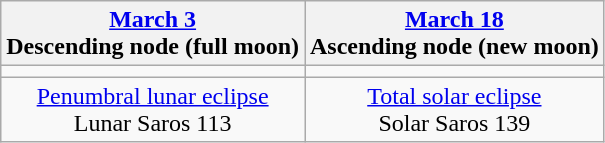<table class="wikitable">
<tr>
<th><a href='#'>March 3</a><br>Descending node (full moon)<br></th>
<th><a href='#'>March 18</a><br>Ascending node (new moon)<br></th>
</tr>
<tr>
<td></td>
<td></td>
</tr>
<tr align=center>
<td><a href='#'>Penumbral lunar eclipse</a><br>Lunar Saros 113</td>
<td><a href='#'>Total solar eclipse</a><br>Solar Saros 139</td>
</tr>
</table>
